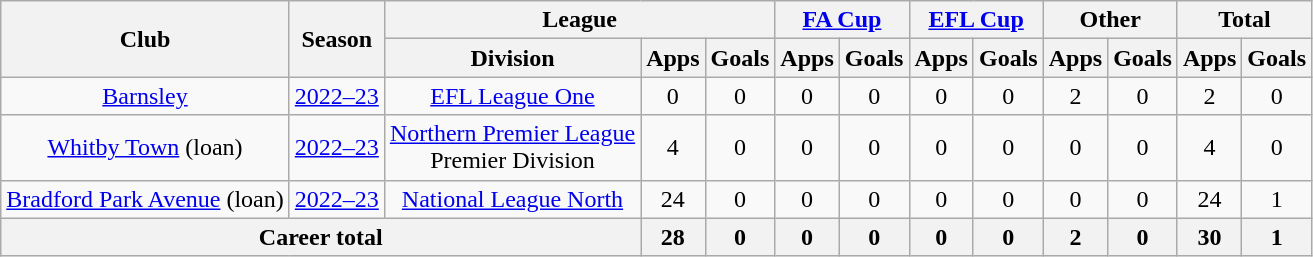<table class="wikitable" style="text-align:center">
<tr>
<th rowspan="2">Club</th>
<th rowspan="2">Season</th>
<th colspan="3">League</th>
<th colspan="2"><a href='#'>FA Cup</a></th>
<th colspan="2"><a href='#'>EFL Cup</a></th>
<th colspan="2">Other</th>
<th colspan="2">Total</th>
</tr>
<tr>
<th>Division</th>
<th>Apps</th>
<th>Goals</th>
<th>Apps</th>
<th>Goals</th>
<th>Apps</th>
<th>Goals</th>
<th>Apps</th>
<th>Goals</th>
<th>Apps</th>
<th>Goals</th>
</tr>
<tr>
<td><a href='#'>Barnsley</a></td>
<td><a href='#'>2022–23</a></td>
<td><a href='#'>EFL League One</a></td>
<td>0</td>
<td>0</td>
<td>0</td>
<td>0</td>
<td>0</td>
<td>0</td>
<td>2</td>
<td>0</td>
<td>2</td>
<td>0</td>
</tr>
<tr>
<td><a href='#'>Whitby Town</a> (loan)</td>
<td><a href='#'>2022–23</a></td>
<td><a href='#'>Northern Premier League</a><br>Premier Division</td>
<td>4</td>
<td>0</td>
<td>0</td>
<td>0</td>
<td>0</td>
<td>0</td>
<td>0</td>
<td>0</td>
<td>4</td>
<td>0</td>
</tr>
<tr>
<td><a href='#'>Bradford Park Avenue</a> (loan)</td>
<td><a href='#'>2022–23</a></td>
<td><a href='#'>National League North</a></td>
<td>24</td>
<td>0</td>
<td>0</td>
<td>0</td>
<td>0</td>
<td>0</td>
<td>0</td>
<td>0</td>
<td>24</td>
<td>1</td>
</tr>
<tr>
<th colspan="3">Career total</th>
<th>28</th>
<th>0</th>
<th>0</th>
<th>0</th>
<th>0</th>
<th>0</th>
<th>2</th>
<th>0</th>
<th>30</th>
<th>1</th>
</tr>
</table>
